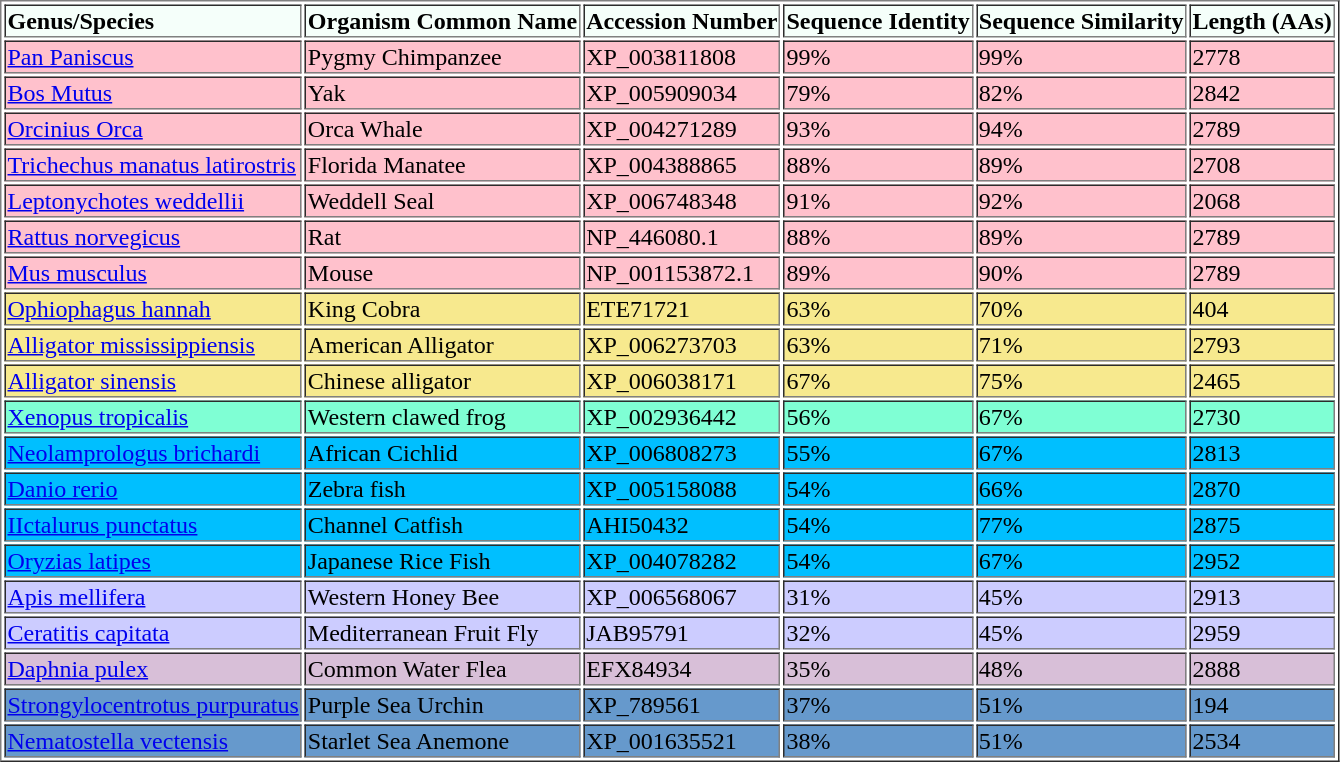<table border="1">
<tr style="background:#F5FFFA;">
<td><strong>Genus/Species</strong></td>
<td><strong>Organism Common Name</strong></td>
<td><strong>Accession Number</strong></td>
<td><strong>Sequence Identity</strong></td>
<td><strong>Sequence Similarity</strong></td>
<td><strong>Length (AAs)</strong></td>
</tr>
<tr style="background:#FFC1CC;">
<td><a href='#'>Pan Paniscus</a></td>
<td>Pygmy Chimpanzee</td>
<td>XP_003811808</td>
<td>99%</td>
<td>99%</td>
<td>2778</td>
</tr>
<tr style="background:#FFC1CC;">
<td><a href='#'>Bos Mutus</a></td>
<td>Yak</td>
<td>XP_005909034</td>
<td>79%</td>
<td>82%</td>
<td>2842</td>
</tr>
<tr style="background:#FFC1CC;">
<td><a href='#'>Orcinius Orca</a></td>
<td>Orca Whale</td>
<td>XP_004271289</td>
<td>93%</td>
<td>94%</td>
<td>2789</td>
</tr>
<tr style="background:#FFC1CC;">
<td><a href='#'>Trichechus manatus latirostris</a></td>
<td>Florida Manatee</td>
<td>XP_004388865</td>
<td>88%</td>
<td>89%</td>
<td>2708</td>
</tr>
<tr style="background:#FFC1CC;">
<td><a href='#'>Leptonychotes weddellii</a></td>
<td>Weddell Seal</td>
<td>XP_006748348</td>
<td>91%</td>
<td>92%</td>
<td>2068</td>
</tr>
<tr style="background:#FFC1CC;">
<td><a href='#'>Rattus norvegicus</a></td>
<td>Rat</td>
<td>NP_446080.1</td>
<td>88%</td>
<td>89%</td>
<td>2789</td>
</tr>
<tr style="background:#FFC1CC;">
<td><a href='#'>Mus musculus</a></td>
<td>Mouse</td>
<td>NP_001153872.1</td>
<td>89%</td>
<td>90%</td>
<td>2789</td>
</tr>
<tr style="background:#F7E98E;">
<td><a href='#'>Ophiophagus hannah</a></td>
<td>King Cobra</td>
<td>ETE71721</td>
<td>63%</td>
<td>70%</td>
<td>404</td>
</tr>
<tr style="background:#F7E98E;">
<td><a href='#'>Alligator mississippiensis</a></td>
<td>American Alligator</td>
<td>XP_006273703</td>
<td>63%</td>
<td>71%</td>
<td>2793</td>
</tr>
<tr style="background:#F7E98E;">
<td><a href='#'>Alligator sinensis</a></td>
<td>Chinese alligator</td>
<td>XP_006038171</td>
<td>67%</td>
<td>75%</td>
<td>2465</td>
</tr>
<tr style="background:#7FFFD4;">
<td><a href='#'>Xenopus tropicalis</a></td>
<td>Western clawed frog</td>
<td>XP_002936442</td>
<td>56%</td>
<td>67%</td>
<td>2730</td>
</tr>
<tr style="background:#00BFFF;">
<td><a href='#'>Neolamprologus brichardi</a></td>
<td>African Cichlid</td>
<td>XP_006808273</td>
<td>55%</td>
<td>67%</td>
<td>2813</td>
</tr>
<tr style="background:#00BFFF;">
<td><a href='#'>Danio rerio</a></td>
<td>Zebra fish</td>
<td>XP_005158088</td>
<td>54%</td>
<td>66%</td>
<td>2870</td>
</tr>
<tr style="background:#00BFFF;">
<td><a href='#'>IIctalurus punctatus</a></td>
<td>Channel Catfish</td>
<td>AHI50432</td>
<td>54%</td>
<td>77%</td>
<td>2875</td>
</tr>
<tr style="background:#00BFFF;">
<td><a href='#'>Oryzias latipes</a></td>
<td>Japanese Rice Fish</td>
<td>XP_004078282</td>
<td>54%</td>
<td>67%</td>
<td>2952</td>
</tr>
<tr style="background:#CCCCFF;">
<td><a href='#'>Apis mellifera</a></td>
<td>Western Honey Bee</td>
<td>XP_006568067</td>
<td>31%</td>
<td>45%</td>
<td>2913</td>
</tr>
<tr style="background:#CCCCFF;">
<td><a href='#'>Ceratitis capitata</a></td>
<td>Mediterranean Fruit Fly</td>
<td>JAB95791</td>
<td>32%</td>
<td>45%</td>
<td>2959</td>
</tr>
<tr style="background:#D8BFD8;">
<td><a href='#'>Daphnia pulex</a></td>
<td>Common Water Flea</td>
<td>EFX84934</td>
<td>35%</td>
<td>48%</td>
<td>2888</td>
</tr>
<tr style="background:#6699CC;">
<td><a href='#'>Strongylocentrotus purpuratus</a></td>
<td>Purple Sea Urchin</td>
<td>XP_789561</td>
<td>37%</td>
<td>51%</td>
<td>194</td>
</tr>
<tr style="background:#6699CC;">
<td><a href='#'>Nematostella vectensis</a></td>
<td>Starlet Sea Anemone</td>
<td>XP_001635521</td>
<td>38%</td>
<td>51%</td>
<td>2534</td>
</tr>
</table>
